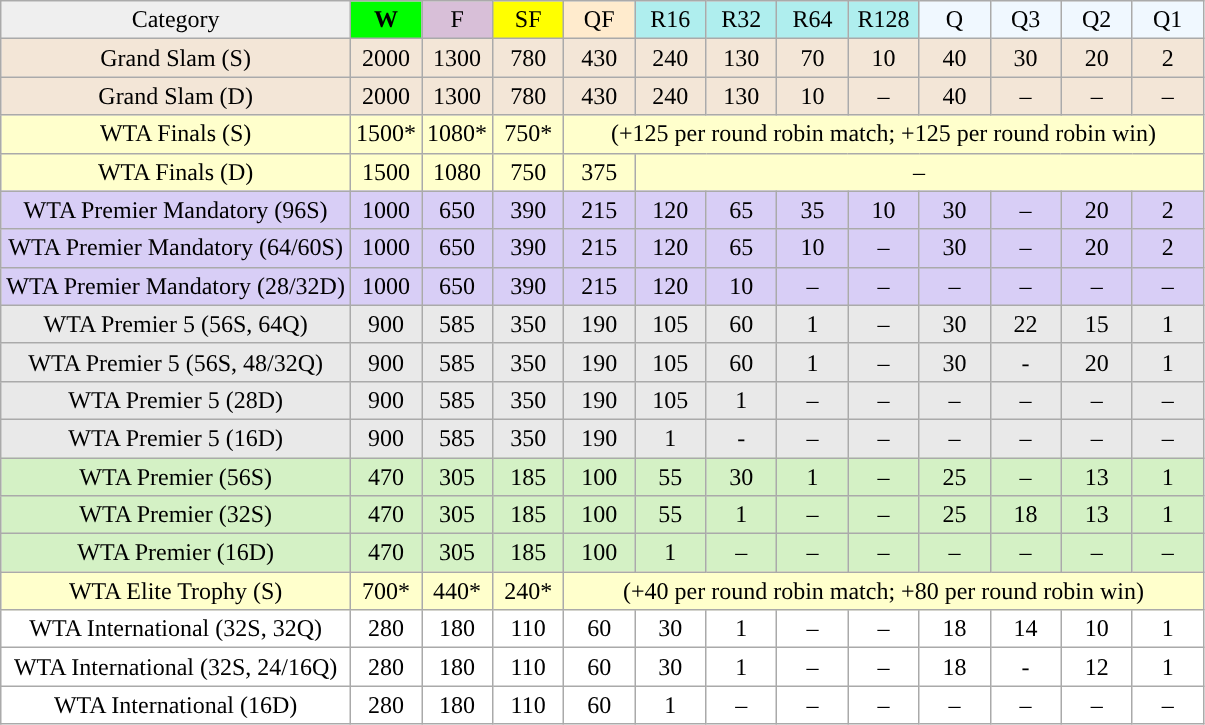<table class="wikitable">
<tr align=center>
<td style="background:#efefef;">Category</td>
<td style="width:40px; background:lime;"><strong>W</strong></td>
<td style="width:40px; background:thistle;">F</td>
<td style="width:40px; background:#ff0;">SF</td>
<td style="width:40px; background:#ffebcd;">QF</td>
<td style="width:40px; background:#afeeee;">R16</td>
<td style="width:40px; background:#afeeee;">R32</td>
<td style="width:40px; background:#afeeee;">R64</td>
<td style="width:40px; background:#afeeee;">R128</td>
<td style="width:40px; background:#f0f8ff;">Q</td>
<td style="width:40px; background:#f0f8ff;">Q3</td>
<td style="width:40px; background:#f0f8ff;">Q2</td>
<td style="width:40px; background:#f0f8ff;">Q1</td>
</tr>
<tr style="text-align:center; background:#F3E6D7;">
<td>Grand Slam (S)</td>
<td>2000</td>
<td>1300</td>
<td>780</td>
<td>430</td>
<td>240</td>
<td>130</td>
<td>70</td>
<td>10</td>
<td>40</td>
<td>30</td>
<td>20</td>
<td>2</td>
</tr>
<tr style="text-align:center; background:#F3E6D7;">
<td>Grand Slam (D)</td>
<td>2000</td>
<td>1300</td>
<td>780</td>
<td>430</td>
<td>240</td>
<td>130</td>
<td>10</td>
<td>–</td>
<td>40</td>
<td>–</td>
<td>–</td>
<td>–</td>
</tr>
<tr style="text-align:center; background:#ffc;">
<td>WTA Finals (S)</td>
<td>1500*</td>
<td>1080*</td>
<td>750*</td>
<td colspan="9" style="text-align:center">(+125 per round robin match; +125 per round robin win)</td>
</tr>
<tr style="text-align:center; background:#ffc;">
<td>WTA Finals (D)</td>
<td>1500</td>
<td>1080</td>
<td>750</td>
<td>375</td>
<td colspan="8" style="text-align:center">–</td>
</tr>
<tr style="text-align:center; background:#d8cef6;">
<td>WTA Premier Mandatory (96S)</td>
<td>1000</td>
<td>650</td>
<td>390</td>
<td>215</td>
<td>120</td>
<td>65</td>
<td>35</td>
<td>10</td>
<td>30</td>
<td>–</td>
<td>20</td>
<td>2</td>
</tr>
<tr style="text-align:center; background:#d8cef6;">
<td>WTA Premier Mandatory (64/60S)</td>
<td>1000</td>
<td>650</td>
<td>390</td>
<td>215</td>
<td>120</td>
<td>65</td>
<td>10</td>
<td>–</td>
<td>30</td>
<td>–</td>
<td>20</td>
<td>2</td>
</tr>
<tr style="text-align:center; background:#d8cef6;">
<td>WTA Premier Mandatory (28/32D)</td>
<td>1000</td>
<td>650</td>
<td>390</td>
<td>215</td>
<td>120</td>
<td>10</td>
<td>–</td>
<td>–</td>
<td>–</td>
<td>–</td>
<td>–</td>
<td>–</td>
</tr>
<tr style="text-align:center; background:#E9E9E9;">
<td>WTA Premier 5 (56S, 64Q)</td>
<td>900</td>
<td>585</td>
<td>350</td>
<td>190</td>
<td>105</td>
<td>60</td>
<td>1</td>
<td>–</td>
<td>30</td>
<td>22</td>
<td>15</td>
<td>1</td>
</tr>
<tr style="text-align:center; background:#E9E9E9;">
<td>WTA Premier 5 (56S, 48/32Q)</td>
<td>900</td>
<td>585</td>
<td>350</td>
<td>190</td>
<td>105</td>
<td>60</td>
<td>1</td>
<td>–</td>
<td>30</td>
<td>-</td>
<td>20</td>
<td>1</td>
</tr>
<tr style="text-align:center; background:#E9E9E9;">
<td>WTA Premier 5 (28D)</td>
<td>900</td>
<td>585</td>
<td>350</td>
<td>190</td>
<td>105</td>
<td>1</td>
<td>–</td>
<td>–</td>
<td>–</td>
<td>–</td>
<td>–</td>
<td>–</td>
</tr>
<tr style="text-align:center; background:#E9E9E9;">
<td>WTA Premier 5 (16D)</td>
<td>900</td>
<td>585</td>
<td>350</td>
<td>190</td>
<td>1</td>
<td>-</td>
<td>–</td>
<td>–</td>
<td>–</td>
<td>–</td>
<td>–</td>
<td>–</td>
</tr>
<tr style="text-align:center; background:#D4F1C5;">
<td>WTA Premier (56S)</td>
<td>470</td>
<td>305</td>
<td>185</td>
<td>100</td>
<td>55</td>
<td>30</td>
<td>1</td>
<td>–</td>
<td>25</td>
<td>–</td>
<td>13</td>
<td>1</td>
</tr>
<tr style="text-align:center; background:#D4F1C5;">
<td>WTA Premier (32S)</td>
<td>470</td>
<td>305</td>
<td>185</td>
<td>100</td>
<td>55</td>
<td>1</td>
<td>–</td>
<td>–</td>
<td>25</td>
<td>18</td>
<td>13</td>
<td>1</td>
</tr>
<tr style="text-align:center; background:#D4F1C5;">
<td>WTA Premier (16D)</td>
<td>470</td>
<td>305</td>
<td>185</td>
<td>100</td>
<td>1</td>
<td>–</td>
<td>–</td>
<td>–</td>
<td>–</td>
<td>–</td>
<td>–</td>
<td>–</td>
</tr>
<tr style="text-align:center; background:#ffc;">
<td>WTA Elite Trophy (S)</td>
<td>700*</td>
<td>440*</td>
<td>240*</td>
<td colspan="9" style="text-align:center">(+40 per round robin match; +80 per round robin win)</td>
</tr>
<tr style="text-align:center; background:#fff;">
<td>WTA International (32S, 32Q)</td>
<td>280</td>
<td>180</td>
<td>110</td>
<td>60</td>
<td>30</td>
<td>1</td>
<td>–</td>
<td>–</td>
<td>18</td>
<td>14</td>
<td>10</td>
<td>1</td>
</tr>
<tr style="text-align:center; background:#fff;">
<td>WTA International (32S, 24/16Q)</td>
<td>280</td>
<td>180</td>
<td>110</td>
<td>60</td>
<td>30</td>
<td>1</td>
<td>–</td>
<td>–</td>
<td>18</td>
<td>-</td>
<td>12</td>
<td>1</td>
</tr>
<tr style="text-align:center; background:#fff;">
<td>WTA International (16D)</td>
<td>280</td>
<td>180</td>
<td>110</td>
<td>60</td>
<td>1</td>
<td>–</td>
<td>–</td>
<td>–</td>
<td>–</td>
<td>–</td>
<td>–</td>
<td>–</td>
</tr>
</table>
